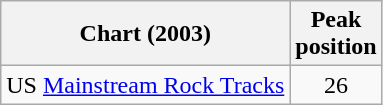<table class="wikitable">
<tr>
<th>Chart (2003)</th>
<th>Peak<br>position</th>
</tr>
<tr>
<td>US <a href='#'>Mainstream Rock Tracks</a></td>
<td align="center">26</td>
</tr>
</table>
